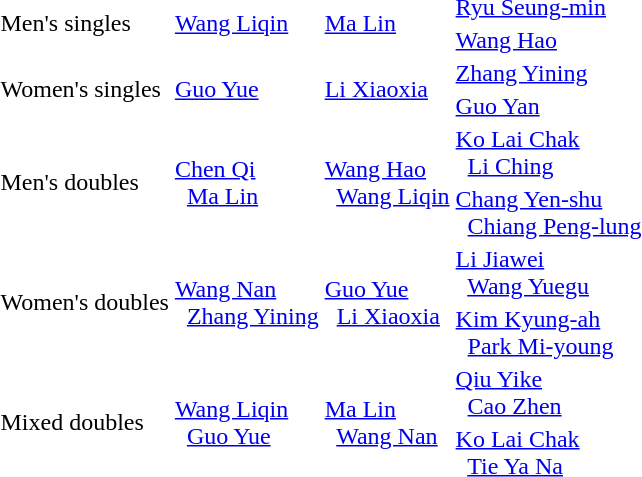<table>
<tr>
<td rowspan=2>Men's singles <br></td>
<td rowspan=2> <a href='#'>Wang Liqin</a></td>
<td rowspan=2> <a href='#'>Ma Lin</a></td>
<td> <a href='#'>Ryu Seung-min</a></td>
</tr>
<tr>
<td> <a href='#'>Wang Hao</a></td>
</tr>
<tr>
<td rowspan=2>Women's singles <br></td>
<td rowspan=2> <a href='#'>Guo Yue</a></td>
<td rowspan=2> <a href='#'>Li Xiaoxia</a></td>
<td> <a href='#'>Zhang Yining</a></td>
</tr>
<tr>
<td> <a href='#'>Guo Yan</a></td>
</tr>
<tr>
<td rowspan=2>Men's doubles <br></td>
<td rowspan=2> <a href='#'>Chen Qi</a> <br>  <a href='#'>Ma Lin</a></td>
<td rowspan=2> <a href='#'>Wang Hao</a> <br>  <a href='#'>Wang Liqin</a></td>
<td> <a href='#'>Ko Lai Chak</a> <br>  <a href='#'>Li Ching</a></td>
</tr>
<tr>
<td> <a href='#'>Chang Yen-shu</a> <br>  <a href='#'>Chiang Peng-lung</a></td>
</tr>
<tr>
<td rowspan=2>Women's doubles <br></td>
<td rowspan=2> <a href='#'>Wang Nan</a> <br>  <a href='#'>Zhang Yining</a></td>
<td rowspan=2> <a href='#'>Guo Yue</a> <br>  <a href='#'>Li Xiaoxia</a></td>
<td> <a href='#'>Li Jiawei</a> <br>  <a href='#'>Wang Yuegu</a></td>
</tr>
<tr>
<td> <a href='#'>Kim Kyung-ah</a> <br>  <a href='#'>Park Mi-young</a></td>
</tr>
<tr>
<td rowspan=2>Mixed doubles <br></td>
<td rowspan=2> <a href='#'>Wang Liqin</a> <br>  <a href='#'>Guo Yue</a></td>
<td rowspan=2> <a href='#'>Ma Lin</a> <br>  <a href='#'>Wang Nan</a></td>
<td> <a href='#'>Qiu Yike</a> <br>  <a href='#'>Cao Zhen</a></td>
</tr>
<tr>
<td> <a href='#'>Ko Lai Chak</a> <br>  <a href='#'>Tie Ya Na</a></td>
</tr>
</table>
